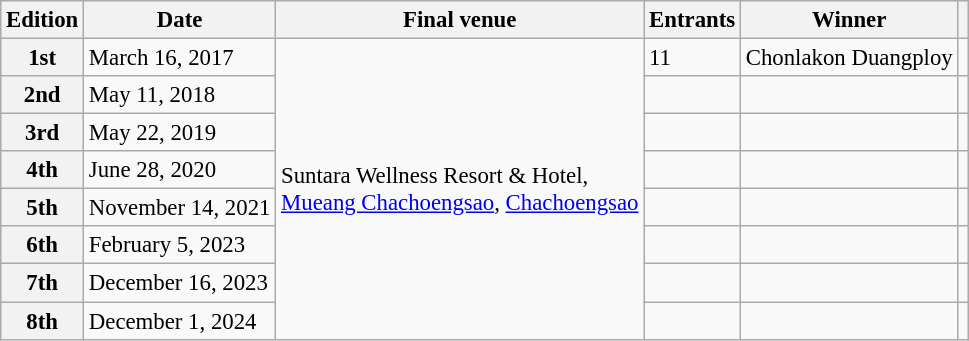<table class="wikitable defaultcenter col2left col3left col5left" style="font-size:95%;">
<tr>
<th>Edition</th>
<th>Date</th>
<th>Final venue</th>
<th>Entrants</th>
<th>Winner</th>
<th></th>
</tr>
<tr>
<th>1st</th>
<td>March 16, 2017</td>
<td rowspan=8>Suntara Wellness Resort & Hotel,<br><a href='#'>Mueang Chachoengsao</a>, <a href='#'>Chachoengsao</a></td>
<td>11</td>
<td>Chonlakon Duangploy</td>
<td></td>
</tr>
<tr>
<th>2nd</th>
<td>May 11, 2018</td>
<td></td>
<td></td>
<td></td>
</tr>
<tr>
<th>3rd</th>
<td>May 22, 2019</td>
<td></td>
<td></td>
<td></td>
</tr>
<tr>
<th>4th</th>
<td>June 28, 2020</td>
<td></td>
<td></td>
<td></td>
</tr>
<tr>
<th>5th</th>
<td>November 14, 2021</td>
<td></td>
<td></td>
<td></td>
</tr>
<tr>
<th>6th</th>
<td>February 5, 2023</td>
<td></td>
<td></td>
<td></td>
</tr>
<tr>
<th>7th</th>
<td>December 16, 2023</td>
<td></td>
<td></td>
<td></td>
</tr>
<tr>
<th>8th</th>
<td>December 1, 2024</td>
<td></td>
<td></td>
<td></td>
</tr>
</table>
